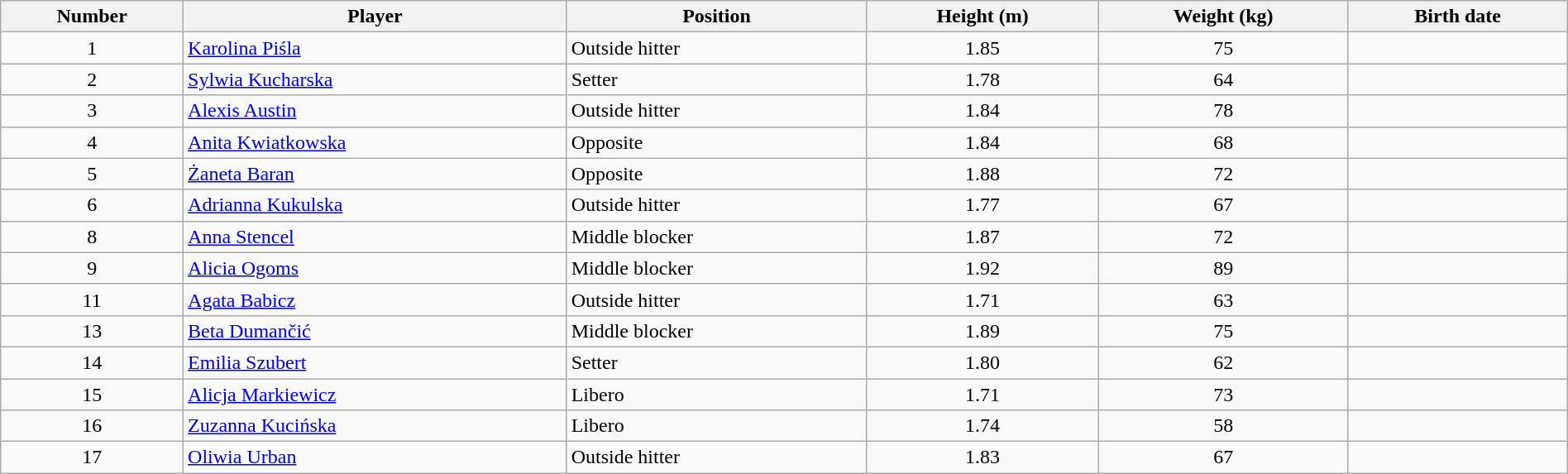<table class="wikitable" style="width:100%;">
<tr>
<th>Number</th>
<th>Player</th>
<th>Position</th>
<th>Height (m)</th>
<th>Weight (kg)</th>
<th>Birth date</th>
</tr>
<tr>
<td align=center>1</td>
<td> <a href='#'>Karolina Piśla</a></td>
<td>Outside hitter</td>
<td align=center>1.85</td>
<td align=center>75</td>
<td></td>
</tr>
<tr>
<td align=center>2</td>
<td> <a href='#'>Sylwia Kucharska</a></td>
<td>Setter</td>
<td align=center>1.78</td>
<td align=center>64</td>
<td></td>
</tr>
<tr>
<td align=center>3</td>
<td> <a href='#'>Alexis Austin</a></td>
<td>Outside hitter</td>
<td align=center>1.84</td>
<td align=center>78</td>
<td></td>
</tr>
<tr>
<td align=center>4</td>
<td> <a href='#'>Anita Kwiatkowska</a></td>
<td>Opposite</td>
<td align=center>1.84</td>
<td align=center>68</td>
<td></td>
</tr>
<tr>
<td align=center>5</td>
<td> <a href='#'>Żaneta Baran</a></td>
<td>Opposite</td>
<td align=center>1.88</td>
<td align=center>72</td>
<td></td>
</tr>
<tr>
<td align=center>6</td>
<td> <a href='#'>Adrianna Kukulska</a></td>
<td>Outside hitter</td>
<td align=center>1.77</td>
<td align=center>67</td>
<td></td>
</tr>
<tr>
<td align=center>8</td>
<td> <a href='#'>Anna Stencel</a></td>
<td>Middle blocker</td>
<td align=center>1.87</td>
<td align=center>72</td>
<td></td>
</tr>
<tr>
<td align=center>9</td>
<td> <a href='#'>Alicia Ogoms</a></td>
<td>Middle blocker</td>
<td align=center>1.92</td>
<td align=center>89</td>
<td></td>
</tr>
<tr>
<td align=center>11</td>
<td> <a href='#'>Agata Babicz</a></td>
<td>Outside hitter</td>
<td align=center>1.71</td>
<td align=center>63</td>
<td></td>
</tr>
<tr>
<td align=center>13</td>
<td> <a href='#'>Beta Dumančić</a></td>
<td>Middle blocker</td>
<td align=center>1.89</td>
<td align=center>75</td>
<td></td>
</tr>
<tr>
<td align=center>14</td>
<td> <a href='#'>Emilia Szubert</a></td>
<td>Setter</td>
<td align=center>1.80</td>
<td align=center>62</td>
<td></td>
</tr>
<tr>
<td align=center>15</td>
<td> <a href='#'>Alicja Markiewicz</a></td>
<td>Libero</td>
<td align=center>1.71</td>
<td align=center>73</td>
<td></td>
</tr>
<tr>
<td align=center>16</td>
<td> <a href='#'>Zuzanna Kucińska</a></td>
<td>Libero</td>
<td align=center>1.74</td>
<td align=center>58</td>
<td></td>
</tr>
<tr>
<td align=center>17</td>
<td> <a href='#'>Oliwia Urban</a></td>
<td>Outside hitter</td>
<td align=center>1.83</td>
<td align=center>67</td>
<td></td>
</tr>
</table>
